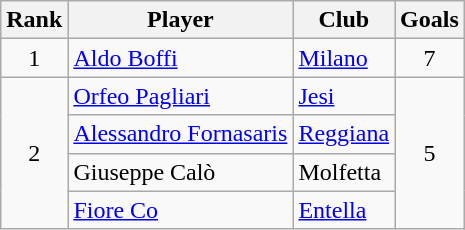<table class="wikitable sortable" style="text-align:center">
<tr>
<th>Rank</th>
<th>Player</th>
<th>Club</th>
<th>Goals</th>
</tr>
<tr>
<td>1</td>
<td align="left"><strong></strong> <a href='#'>Aldo Boffi</a></td>
<td align="left"><a href='#'>Milano</a></td>
<td>7</td>
</tr>
<tr>
<td rowspan="4">2</td>
<td align="left"><strong></strong> <a href='#'>Orfeo Pagliari</a></td>
<td align="left"><a href='#'>Jesi</a></td>
<td rowspan="4">5</td>
</tr>
<tr>
<td align="left"><strong></strong> <a href='#'>Alessandro Fornasaris</a></td>
<td align="left"><a href='#'>Reggiana</a></td>
</tr>
<tr>
<td align="left"><strong></strong> Giuseppe Calò</td>
<td align="left">Molfetta</td>
</tr>
<tr>
<td align="left"><strong></strong> <a href='#'>Fiore Co</a></td>
<td align="left"><a href='#'>Entella</a></td>
</tr>
</table>
